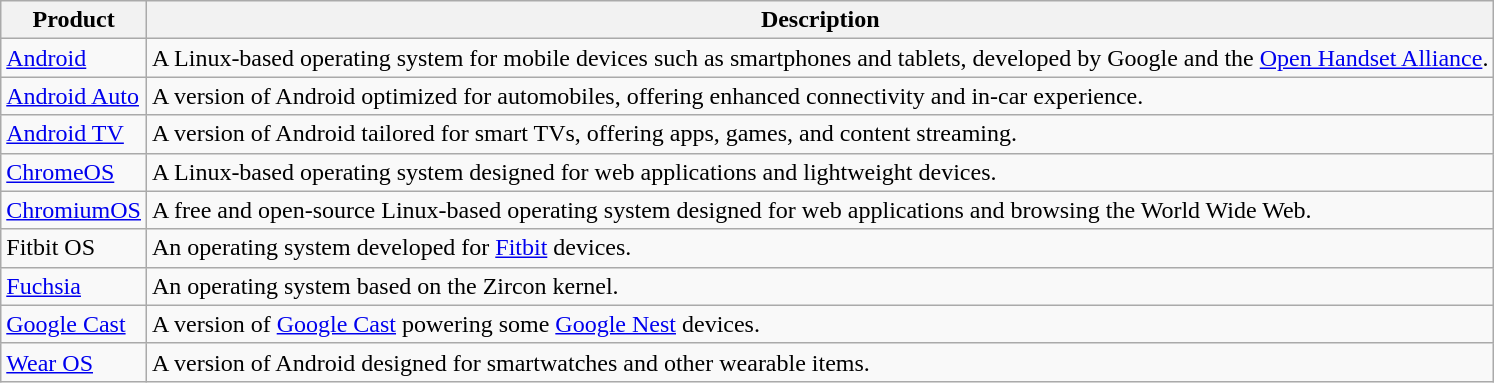<table class="wikitable sortable">
<tr>
<th>Product</th>
<th>Description</th>
</tr>
<tr>
<td><a href='#'>Android</a></td>
<td>A Linux-based operating system for mobile devices such as smartphones and tablets, developed by Google and the <a href='#'>Open Handset Alliance</a>.</td>
</tr>
<tr>
<td><a href='#'>Android Auto</a></td>
<td>A version of Android optimized for automobiles, offering enhanced connectivity and in-car experience.</td>
</tr>
<tr>
<td><a href='#'>Android TV</a></td>
<td>A version of Android tailored for smart TVs, offering apps, games, and content streaming.</td>
</tr>
<tr>
<td><a href='#'>ChromeOS</a></td>
<td>A Linux-based operating system designed for web applications and lightweight devices.</td>
</tr>
<tr>
<td><a href='#'>ChromiumOS</a></td>
<td>A free and open-source Linux-based operating system designed for web applications and browsing the World Wide Web.</td>
</tr>
<tr>
<td>Fitbit OS</td>
<td>An operating system developed for <a href='#'>Fitbit</a> devices.</td>
</tr>
<tr>
<td><a href='#'>Fuchsia</a></td>
<td>An operating system based on the Zircon kernel.</td>
</tr>
<tr>
<td><a href='#'>Google Cast</a></td>
<td>A version of <a href='#'>Google Cast</a> powering some <a href='#'>Google Nest</a> devices.</td>
</tr>
<tr>
<td><a href='#'>Wear OS</a></td>
<td>A version of Android designed for smartwatches and other wearable items.</td>
</tr>
</table>
